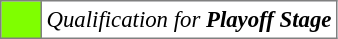<table bgcolor="#f7f8ff" cellpadding="3" cellspacing="0" border="1" style="font-size: 95%; border: gray solid 1px; border-collapse: collapse;text-align:center;">
<tr>
<td style="background: #7fff00;" width="20"></td>
<td bgcolor="#ffffff" align="left"><em>Qualification for <strong>Playoff Stage<strong><em></td>
</tr>
</table>
